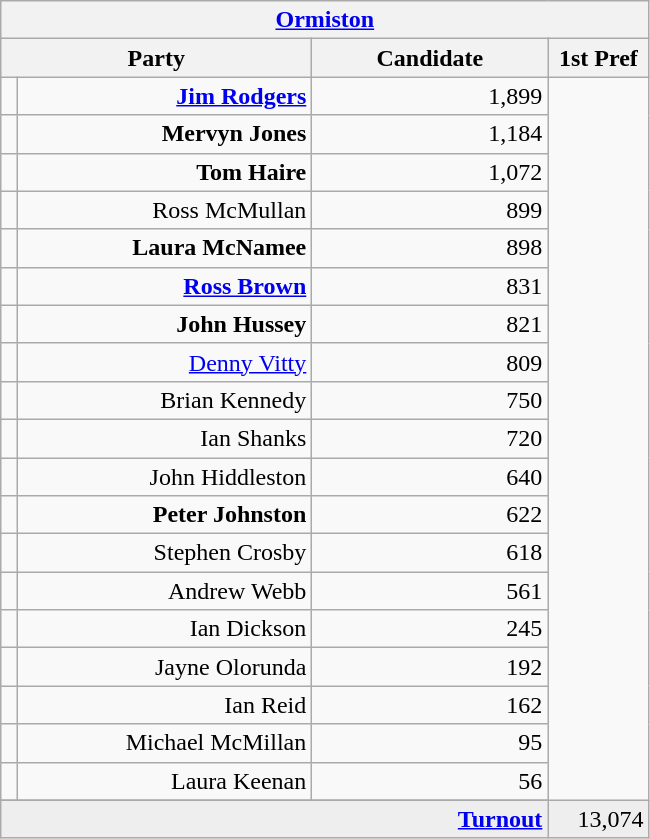<table class="wikitable">
<tr>
<th colspan="4" align="center"><a href='#'>Ormiston</a></th>
</tr>
<tr>
<th colspan="2" align="center" width=200>Party</th>
<th width=150>Candidate</th>
<th width=60>1st Pref</th>
</tr>
<tr>
<td></td>
<td align="right"><strong><a href='#'>Jim Rodgers</a></strong></td>
<td align="right">1,899</td>
</tr>
<tr>
<td></td>
<td align="right"><strong>Mervyn Jones</strong></td>
<td align="right">1,184</td>
</tr>
<tr>
<td></td>
<td align="right"><strong>Tom Haire</strong></td>
<td align="right">1,072</td>
</tr>
<tr>
<td></td>
<td align="right">Ross McMullan</td>
<td align="right">899</td>
</tr>
<tr>
<td></td>
<td align="right"><strong>Laura McNamee</strong></td>
<td align="right">898</td>
</tr>
<tr>
<td></td>
<td align="right"><strong><a href='#'>Ross Brown</a></strong></td>
<td align="right">831</td>
</tr>
<tr>
<td></td>
<td align="right"><strong>John Hussey</strong></td>
<td align="right">821</td>
</tr>
<tr>
<td></td>
<td align="right"><a href='#'>Denny Vitty</a></td>
<td align="right">809</td>
</tr>
<tr>
<td></td>
<td align="right">Brian Kennedy</td>
<td align="right">750</td>
</tr>
<tr>
<td></td>
<td align="right">Ian Shanks</td>
<td align="right">720</td>
</tr>
<tr>
<td></td>
<td align="right">John Hiddleston</td>
<td align="right">640</td>
</tr>
<tr>
<td></td>
<td align="right"><strong>Peter Johnston</strong></td>
<td align="right">622</td>
</tr>
<tr>
<td></td>
<td align="right">Stephen Crosby</td>
<td align="right">618</td>
</tr>
<tr>
<td></td>
<td align="right">Andrew Webb</td>
<td align="right">561</td>
</tr>
<tr>
<td></td>
<td align="right">Ian Dickson</td>
<td align="right">245</td>
</tr>
<tr>
<td></td>
<td align="right">Jayne Olorunda</td>
<td align="right">192</td>
</tr>
<tr>
<td></td>
<td align="right">Ian Reid</td>
<td align="right">162</td>
</tr>
<tr>
<td></td>
<td align="right">Michael McMillan</td>
<td align="right">95</td>
</tr>
<tr>
<td></td>
<td align="right">Laura Keenan</td>
<td align="right">56</td>
</tr>
<tr>
</tr>
<tr bgcolor="EEEEEE">
<td colspan=3 align="right"><strong><a href='#'>Turnout</a></strong></td>
<td align="right">13,074</td>
</tr>
</table>
